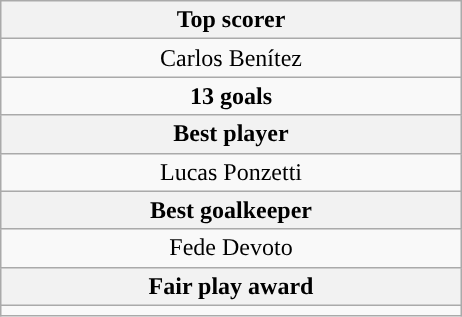<table class="wikitable" style="margin: 1em auto 1em auto;">
<tr>
<th width=300>Top scorer</th>
</tr>
<tr align=center style="background:">
<td style="text-align:center;"> Carlos Benítez</td>
</tr>
<tr>
<td style="text-align:center;"><strong>13 goals</strong></td>
</tr>
<tr>
<th>Best player</th>
</tr>
<tr>
<td style="text-align:center;"> Lucas Ponzetti</td>
</tr>
<tr>
<th>Best goalkeeper</th>
</tr>
<tr>
<td style="text-align:center;"> Fede Devoto</td>
</tr>
<tr>
<th>Fair play award</th>
</tr>
<tr>
<td style="text-align:center;"></td>
</tr>
</table>
